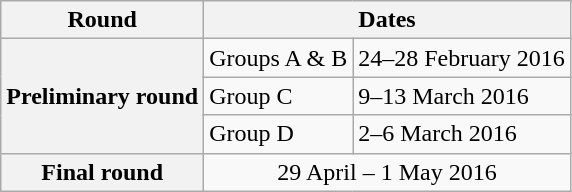<table class="wikitable">
<tr>
<th>Round</th>
<th colspan=2>Dates</th>
</tr>
<tr>
<th rowspan=3>Preliminary round</th>
<td>Groups A & B</td>
<td>24–28 February 2016</td>
</tr>
<tr>
<td>Group C</td>
<td>9–13 March 2016</td>
</tr>
<tr>
<td>Group D</td>
<td>2–6 March 2016</td>
</tr>
<tr>
<th>Final round</th>
<td colspan=2 align="center">29 April – 1 May 2016</td>
</tr>
</table>
